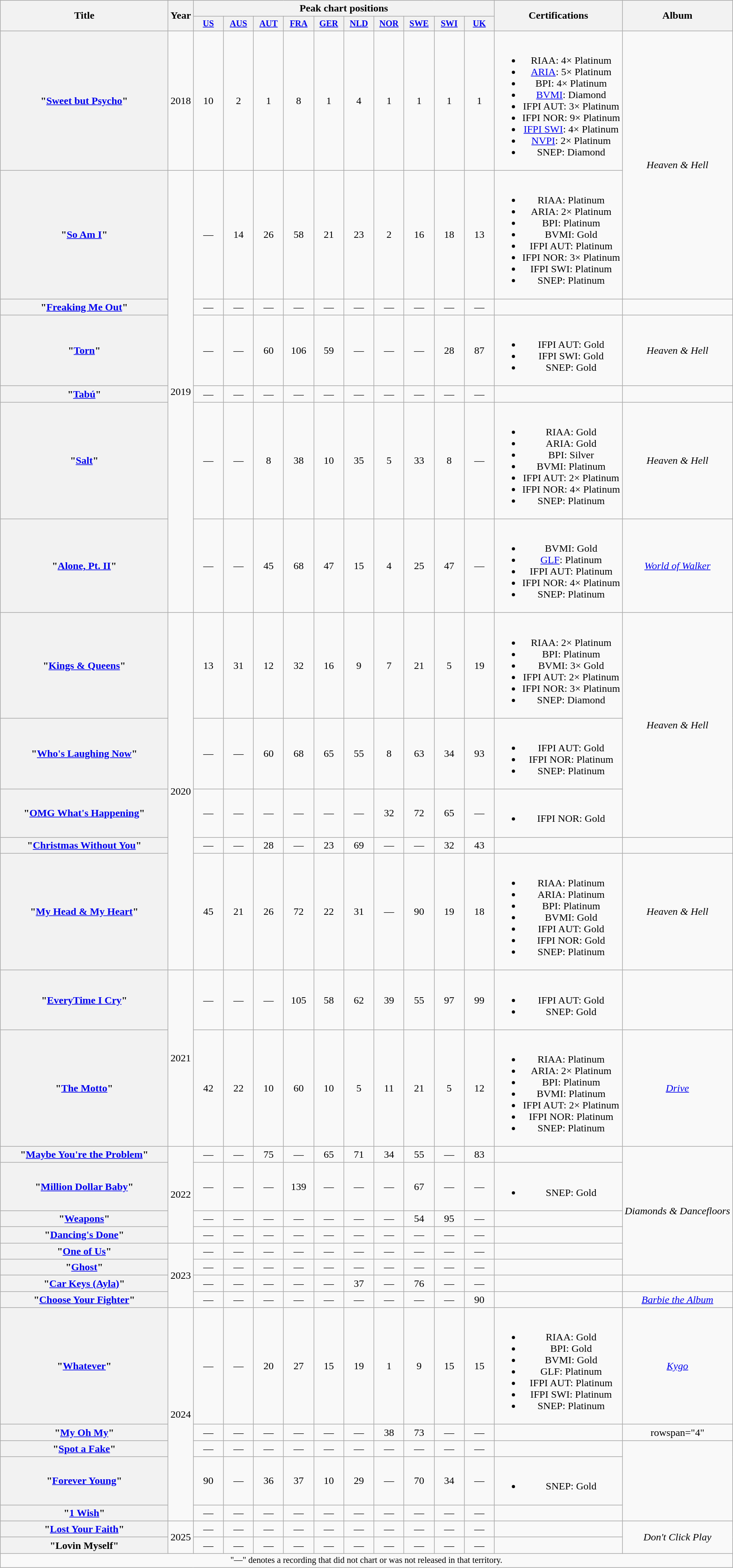<table class="wikitable plainrowheaders" style="text-align:center;">
<tr>
<th scope="col" rowspan="2" style="width:16em;">Title</th>
<th scope="col" rowspan="2" style="width:1em;">Year</th>
<th scope="col" colspan="10">Peak chart positions</th>
<th scope="col" rowspan="2">Certifications</th>
<th scope="col" rowspan="2">Album</th>
</tr>
<tr>
<th scope="col" style="width:3em;font-size:85%;"><a href='#'>US</a><br></th>
<th scope="col" style="width:3em;font-size:85%;"><a href='#'>AUS</a><br></th>
<th scope="col" style="width:3em;font-size:85%;"><a href='#'>AUT</a><br></th>
<th scope="col" style="width:3em;font-size:85%;"><a href='#'>FRA</a><br></th>
<th scope="col" style="width:3em;font-size:85%;"><a href='#'>GER</a><br></th>
<th scope="col" style="width:3em;font-size:85%;"><a href='#'>NLD</a><br></th>
<th scope="col" style="width:3em;font-size:85%;"><a href='#'>NOR</a><br></th>
<th scope="col" style="width:3em;font-size:85%;"><a href='#'>SWE</a><br></th>
<th scope="col" style="width:3em;font-size:85%;"><a href='#'>SWI</a><br></th>
<th scope="col" style="width:3em;font-size:85%;"><a href='#'>UK</a><br></th>
</tr>
<tr>
<th scope="row">"<a href='#'>Sweet but Psycho</a>"</th>
<td>2018</td>
<td>10</td>
<td>2</td>
<td>1</td>
<td>8</td>
<td>1</td>
<td>4</td>
<td>1</td>
<td>1</td>
<td>1</td>
<td>1</td>
<td><br><ul><li>RIAA: 4× Platinum</li><li><a href='#'>ARIA</a>: 5× Platinum</li><li>BPI: 4× Platinum</li><li><a href='#'>BVMI</a>: Diamond</li><li>IFPI AUT: 3× Platinum</li><li>IFPI NOR: 9× Platinum</li><li><a href='#'>IFPI SWI</a>: 4× Platinum</li><li><a href='#'>NVPI</a>: 2× Platinum</li><li>SNEP: Diamond</li></ul></td>
<td rowspan="2"><em>Heaven & Hell</em></td>
</tr>
<tr>
<th scope="row">"<a href='#'>So Am I</a>"</th>
<td rowspan="6">2019</td>
<td>—</td>
<td>14</td>
<td>26</td>
<td>58</td>
<td>21</td>
<td>23</td>
<td>2</td>
<td>16</td>
<td>18</td>
<td>13</td>
<td><br><ul><li>RIAA: Platinum</li><li>ARIA: 2× Platinum</li><li>BPI: Platinum</li><li>BVMI: Gold</li><li>IFPI AUT: Platinum</li><li>IFPI NOR: 3× Platinum</li><li>IFPI SWI: Platinum</li><li>SNEP: Platinum</li></ul></td>
</tr>
<tr>
<th scope="row">"<a href='#'>Freaking Me Out</a>"</th>
<td>—</td>
<td>—</td>
<td>—</td>
<td>—</td>
<td>—</td>
<td>—</td>
<td>—</td>
<td>—</td>
<td>—</td>
<td>—</td>
<td></td>
<td></td>
</tr>
<tr>
<th scope="row">"<a href='#'>Torn</a>"</th>
<td>—</td>
<td>—</td>
<td>60</td>
<td>106</td>
<td>59</td>
<td>—</td>
<td>—</td>
<td>—</td>
<td>28</td>
<td>87</td>
<td><br><ul><li>IFPI AUT: Gold</li><li>IFPI SWI: Gold</li><li>SNEP: Gold</li></ul></td>
<td rowspan="1"><em>Heaven & Hell</em></td>
</tr>
<tr>
<th scope="row">"<a href='#'>Tabú</a>"<br></th>
<td>—</td>
<td>—</td>
<td>—</td>
<td>—</td>
<td>—</td>
<td>—</td>
<td>—</td>
<td>—</td>
<td>—</td>
<td>—</td>
<td></td>
<td></td>
</tr>
<tr>
<th scope="row">"<a href='#'>Salt</a>"</th>
<td>—</td>
<td>—</td>
<td>8</td>
<td>38</td>
<td>10</td>
<td>35</td>
<td>5</td>
<td>33</td>
<td>8</td>
<td>—</td>
<td><br><ul><li>RIAA: Gold</li><li>ARIA: Gold</li><li>BPI: Silver</li><li>BVMI: Platinum</li><li>IFPI AUT: 2× Platinum</li><li>IFPI NOR: 4× Platinum</li><li>SNEP: Platinum</li></ul></td>
<td><em>Heaven & Hell</em></td>
</tr>
<tr>
<th scope="row">"<a href='#'>Alone, Pt. II</a>"<br></th>
<td>—</td>
<td>—</td>
<td>45</td>
<td>68</td>
<td>47</td>
<td>15</td>
<td>4</td>
<td>25</td>
<td>47</td>
<td>—</td>
<td><br><ul><li>BVMI: Gold</li><li><a href='#'>GLF</a>: Platinum</li><li>IFPI AUT: Platinum</li><li>IFPI NOR: 4× Platinum</li><li>SNEP: Platinum</li></ul></td>
<td><em><a href='#'>World of Walker</a></em></td>
</tr>
<tr>
<th scope="row">"<a href='#'>Kings & Queens</a>"</th>
<td rowspan="5">2020</td>
<td>13</td>
<td>31</td>
<td>12</td>
<td>32</td>
<td>16</td>
<td>9</td>
<td>7</td>
<td>21</td>
<td>5</td>
<td>19</td>
<td><br><ul><li>RIAA: 2× Platinum</li><li>BPI: Platinum</li><li>BVMI: 3× Gold</li><li>IFPI AUT: 2× Platinum</li><li>IFPI NOR: 3× Platinum</li><li>SNEP: Diamond</li></ul></td>
<td rowspan=3><em>Heaven & Hell</em></td>
</tr>
<tr>
<th scope="row">"<a href='#'>Who's Laughing Now</a>"</th>
<td>—</td>
<td>—</td>
<td>60</td>
<td>68</td>
<td>65</td>
<td>55</td>
<td>8</td>
<td>63</td>
<td>34</td>
<td>93</td>
<td><br><ul><li>IFPI AUT: Gold</li><li>IFPI NOR: Platinum</li><li>SNEP: Platinum</li></ul></td>
</tr>
<tr>
<th scope="row">"<a href='#'>OMG What's Happening</a>"</th>
<td>—</td>
<td>—</td>
<td>—</td>
<td>—</td>
<td>—</td>
<td>—</td>
<td>32</td>
<td>72</td>
<td>65</td>
<td>—</td>
<td><br><ul><li>IFPI NOR: Gold</li></ul></td>
</tr>
<tr>
<th scope="row">"<a href='#'>Christmas Without You</a>"</th>
<td>—</td>
<td>—</td>
<td>28</td>
<td>—</td>
<td>23</td>
<td>69</td>
<td>—</td>
<td>—</td>
<td>32</td>
<td>43</td>
<td></td>
<td></td>
</tr>
<tr>
<th scope="row">"<a href='#'>My Head & My Heart</a>"</th>
<td>45</td>
<td>21</td>
<td>26</td>
<td>72</td>
<td>22</td>
<td>31</td>
<td>—</td>
<td>90</td>
<td>19</td>
<td>18</td>
<td><br><ul><li>RIAA: Platinum</li><li>ARIA: Platinum</li><li>BPI: Platinum</li><li>BVMI: Gold</li><li>IFPI AUT: Gold</li><li>IFPI NOR: Gold</li><li>SNEP: Platinum</li></ul></td>
<td><em>Heaven & Hell</em></td>
</tr>
<tr>
<th scope="row">"<a href='#'>EveryTime I Cry</a>"</th>
<td rowspan="2">2021</td>
<td>—</td>
<td>—</td>
<td>—</td>
<td>105</td>
<td>58</td>
<td>62</td>
<td>39</td>
<td>55</td>
<td>97</td>
<td>99</td>
<td><br><ul><li>IFPI AUT: Gold</li><li>SNEP: Gold</li></ul></td>
<td></td>
</tr>
<tr>
<th scope="row">"<a href='#'>The Motto</a>"<br></th>
<td>42</td>
<td>22</td>
<td>10</td>
<td>60</td>
<td>10</td>
<td>5</td>
<td>11</td>
<td>21</td>
<td>5</td>
<td>12</td>
<td><br><ul><li>RIAA: Platinum</li><li>ARIA: 2× Platinum</li><li>BPI: Platinum</li><li>BVMI: Platinum</li><li>IFPI AUT: 2× Platinum</li><li>IFPI NOR: Platinum</li><li>SNEP: Platinum</li></ul></td>
<td><em><a href='#'>Drive</a></em></td>
</tr>
<tr>
<th scope="row">"<a href='#'>Maybe You're the Problem</a>"</th>
<td rowspan="4">2022</td>
<td>—</td>
<td>—</td>
<td>75</td>
<td>—</td>
<td>65</td>
<td>71</td>
<td>34</td>
<td>55</td>
<td>—</td>
<td>83</td>
<td></td>
<td rowspan="6"><em>Diamonds & Dancefloors</em></td>
</tr>
<tr>
<th scope="row">"<a href='#'>Million Dollar Baby</a>"</th>
<td>—</td>
<td>—</td>
<td>—</td>
<td>139</td>
<td>—</td>
<td>—</td>
<td>—</td>
<td>67</td>
<td>—</td>
<td>—</td>
<td><br><ul><li>SNEP: Gold</li></ul></td>
</tr>
<tr>
<th scope="row">"<a href='#'>Weapons</a>"</th>
<td>—</td>
<td>—</td>
<td>—</td>
<td>—</td>
<td>—</td>
<td>—</td>
<td>—</td>
<td>54</td>
<td>95</td>
<td>—</td>
<td></td>
</tr>
<tr>
<th scope="row">"<a href='#'>Dancing's Done</a>"</th>
<td>—</td>
<td>—</td>
<td>—</td>
<td>—</td>
<td>—</td>
<td>—</td>
<td>—</td>
<td>—</td>
<td>—</td>
<td>—</td>
<td></td>
</tr>
<tr>
<th scope="row">"<a href='#'>One of Us</a>"</th>
<td rowspan="4">2023</td>
<td>—</td>
<td>—</td>
<td>—</td>
<td>—</td>
<td>—</td>
<td>—</td>
<td>—</td>
<td>—</td>
<td>—</td>
<td>—</td>
<td></td>
</tr>
<tr>
<th scope="row">"<a href='#'>Ghost</a>"</th>
<td>—</td>
<td>—</td>
<td>—</td>
<td>—</td>
<td>—</td>
<td>—</td>
<td>—</td>
<td>—</td>
<td>—</td>
<td>—</td>
<td></td>
</tr>
<tr>
<th scope="row">"<a href='#'>Car Keys (Ayla)</a>"<br></th>
<td>—</td>
<td>—</td>
<td>—</td>
<td>—</td>
<td>—</td>
<td>37</td>
<td>—</td>
<td>76</td>
<td>—</td>
<td>—</td>
<td></td>
<td></td>
</tr>
<tr>
<th scope="row">"<a href='#'>Choose Your Fighter</a>"</th>
<td>—</td>
<td>—</td>
<td>—</td>
<td>—</td>
<td>—</td>
<td>—</td>
<td>—</td>
<td>—</td>
<td>—</td>
<td>90</td>
<td></td>
<td><em><a href='#'>Barbie the Album</a></em></td>
</tr>
<tr>
<th scope="row">"<a href='#'>Whatever</a>"<br></th>
<td rowspan="5">2024</td>
<td>—</td>
<td>—</td>
<td>20</td>
<td>27</td>
<td>15</td>
<td>19</td>
<td>1</td>
<td>9</td>
<td>15</td>
<td>15</td>
<td><br><ul><li>RIAA: Gold</li><li>BPI: Gold</li><li>BVMI: Gold</li><li>GLF: Platinum</li><li>IFPI AUT: Platinum</li><li>IFPI SWI: Platinum</li><li>SNEP: Platinum</li></ul></td>
<td><em><a href='#'>Kygo</a></em></td>
</tr>
<tr>
<th scope="row">"<a href='#'>My Oh My</a>"</th>
<td>—</td>
<td>—</td>
<td>—</td>
<td>—</td>
<td>—</td>
<td>—</td>
<td>38</td>
<td>73</td>
<td>—</td>
<td>—</td>
<td></td>
<td>rowspan="4" </td>
</tr>
<tr>
<th scope="row">"<a href='#'>Spot a Fake</a>"</th>
<td>—</td>
<td>—</td>
<td>—</td>
<td>—</td>
<td>—</td>
<td>—</td>
<td>—</td>
<td>—</td>
<td>—</td>
<td>—</td>
<td></td>
</tr>
<tr>
<th scope="row">"<a href='#'>Forever Young</a>"<br></th>
<td>90</td>
<td>—</td>
<td>36</td>
<td>37<br></td>
<td>10</td>
<td>29</td>
<td>—</td>
<td>70</td>
<td>34</td>
<td>—</td>
<td><br><ul><li>SNEP: Gold</li></ul></td>
</tr>
<tr>
<th scope="row">"<a href='#'>1 Wish</a>"</th>
<td>—</td>
<td>—</td>
<td>—</td>
<td>—</td>
<td>—</td>
<td>—</td>
<td>—</td>
<td>—</td>
<td>—</td>
<td>—</td>
<td></td>
</tr>
<tr>
<th scope="row">"<a href='#'>Lost Your Faith</a>"</th>
<td rowspan="2">2025</td>
<td>—</td>
<td>—</td>
<td>—</td>
<td>—</td>
<td>—</td>
<td>—</td>
<td>—</td>
<td>—</td>
<td>—</td>
<td>—</td>
<td></td>
<td rowspan="2"><em>Don't Click Play</em></td>
</tr>
<tr>
<th scope="row">"Lovin Myself"</th>
<td>—</td>
<td>—</td>
<td>—</td>
<td>—</td>
<td>—</td>
<td>—</td>
<td>—</td>
<td>—</td>
<td>—</td>
<td>—</td>
<td></td>
</tr>
<tr>
<td colspan="14" style="font-size:85%;">"—" denotes a recording that did not chart or was not released in that territory.</td>
</tr>
</table>
